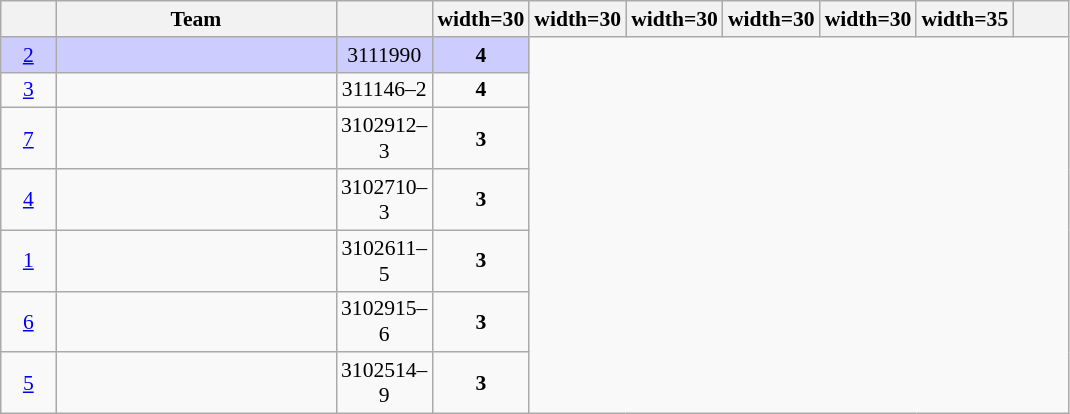<table class="wikitable" style="text-align: center; font-size: 90%;">
<tr>
<th width=30></th>
<th width=180>Team</th>
<th width=30></th>
<th>width=30</th>
<th>width=30</th>
<th>width=30</th>
<th>width=30</th>
<th>width=30</th>
<th>width=35</th>
<th width=30></th>
</tr>
<tr style="background:#ccf;">
<td><a href='#'>2</a></td>
<td align="left"><strong></strong></td>
<td>3111990</td>
<td><strong>4</strong></td>
</tr>
<tr>
<td><a href='#'>3</a></td>
<td align="left"></td>
<td>311146–2</td>
<td><strong>4</strong></td>
</tr>
<tr>
<td><a href='#'>7</a></td>
<td align="left"></td>
<td>3102912–3</td>
<td><strong>3</strong></td>
</tr>
<tr>
<td><a href='#'>4</a></td>
<td align="left"></td>
<td>3102710–3</td>
<td><strong>3</strong></td>
</tr>
<tr>
<td><a href='#'>1</a></td>
<td align="left"></td>
<td>3102611–5</td>
<td><strong>3</strong></td>
</tr>
<tr>
<td><a href='#'>6</a></td>
<td align="left"></td>
<td>3102915–6</td>
<td><strong>3</strong></td>
</tr>
<tr>
<td><a href='#'>5</a></td>
<td align="left"></td>
<td>3102514–9</td>
<td><strong>3</strong></td>
</tr>
</table>
